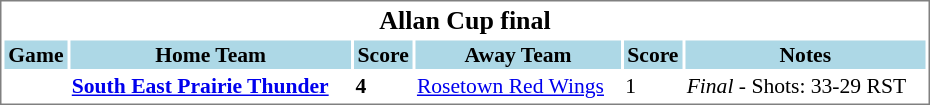<table cellpadding="0">
<tr align="left" style="vertical-align: top">
<td></td>
<td><br><table cellpadding="1" width="620px" style="font-size: 90%; border: 1px solid gray;">
<tr align="center" style="font-size: larger;">
<td colspan=6><strong>Allan Cup final</strong></td>
</tr>
<tr style="background:lightblue;">
<th style=>Game</th>
<th style= width="165">Home Team</th>
<th style=>Score</th>
<th style= width="165">Away Team</th>
<th style=>Score</th>
<th style=>Notes</th>
</tr>
<tr bgcolor=>
<td></td>
<td><strong><a href='#'>South East Prairie Thunder</a></strong></td>
<td><strong>4</strong></td>
<td><a href='#'>Rosetown Red Wings</a></td>
<td>1</td>
<td><em>Final</em> - Shots: 33-29 RST</td>
</tr>
</table>
</td>
</tr>
</table>
